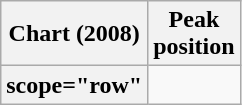<table class="wikitable plainrowheaders sortable" style="text-align:center;" border="1">
<tr>
<th>Chart (2008)</th>
<th>Peak<br>position</th>
</tr>
<tr>
<th>scope="row" </th>
</tr>
</table>
